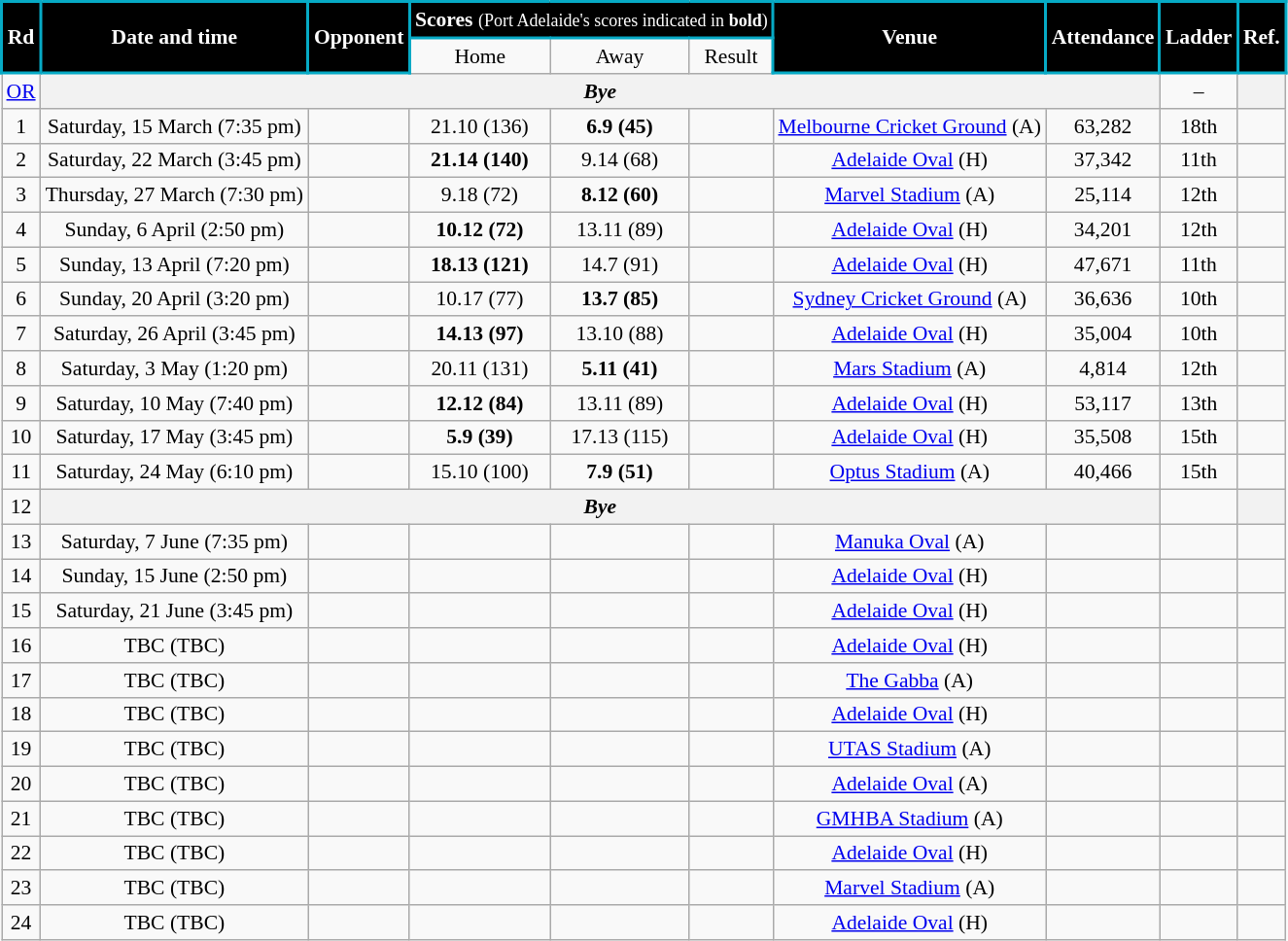<table class="wikitable" style="font-size:90%; text-align:center;">
<tr>
<td style="background:black; color:white; border: solid #06AAC5 2px" rowspan=2><strong>Rd</strong></td>
<td style="background:black; color:white; border: solid #06AAC5 2px" rowspan=2><strong>Date and time</strong></td>
<td style="background:black; color:white; border: solid #06AAC5 2px" rowspan=2><strong>Opponent</strong></td>
<td style="background:black; color:white; border: solid #06AAC5 2px" colspan=3><strong>Scores</strong> <small>(Port Adelaide's scores indicated in <strong>bold</strong>)</small></td>
<td style="background:black; color:white; border: solid #06AAC5 2px" rowspan=2><strong>Venue</strong></td>
<td style="background:black; color:white; border: solid #06AAC5 2px" rowspan=2><strong>Attendance</strong></td>
<td style="background:black; color:white; border: solid #06AAC5 2px" rowspan=2><strong>Ladder</strong></td>
<td style="background:black; color:white; border: solid #06AAC5 2px" rowspan=2><strong>Ref.</strong></td>
</tr>
<tr>
<td>Home</td>
<td>Away</td>
<td>Result</td>
</tr>
<tr>
<td><a href='#'>OR</a></td>
<th colspan="7"><span><em>Bye</em></span></th>
<td>–</td>
<th colspan="1"></th>
</tr>
<tr>
<td>1</td>
<td>Saturday, 15 March (7:35 pm)</td>
<td></td>
<td>21.10 (136)</td>
<td><strong>6.9 (45)</strong></td>
<td></td>
<td><a href='#'>Melbourne Cricket Ground</a> (A)</td>
<td>63,282</td>
<td>18th</td>
<td></td>
</tr>
<tr>
<td>2</td>
<td>Saturday, 22 March (3:45 pm)</td>
<td></td>
<td><strong>21.14 (140)</strong></td>
<td>9.14 (68)</td>
<td></td>
<td><a href='#'>Adelaide Oval</a> (H)</td>
<td>37,342</td>
<td>11th</td>
<td></td>
</tr>
<tr>
<td>3</td>
<td>Thursday, 27 March (7:30 pm)</td>
<td></td>
<td>9.18 (72)</td>
<td><strong>8.12 (60)</strong></td>
<td></td>
<td><a href='#'>Marvel Stadium</a> (A)</td>
<td>25,114</td>
<td>12th</td>
<td></td>
</tr>
<tr>
<td>4</td>
<td>Sunday, 6 April (2:50 pm)</td>
<td></td>
<td><strong>10.12 (72)</strong></td>
<td>13.11 (89)</td>
<td></td>
<td><a href='#'>Adelaide Oval</a> (H)</td>
<td>34,201</td>
<td>12th</td>
<td></td>
</tr>
<tr>
<td>5</td>
<td>Sunday, 13 April (7:20 pm)</td>
<td></td>
<td><strong>18.13 (121)</strong></td>
<td>14.7 (91)</td>
<td></td>
<td><a href='#'>Adelaide Oval</a> (H)</td>
<td>47,671</td>
<td>11th</td>
<td></td>
</tr>
<tr>
<td>6</td>
<td>Sunday, 20 April (3:20 pm)</td>
<td></td>
<td>10.17 (77)</td>
<td><strong>13.7 (85)</strong></td>
<td></td>
<td><a href='#'>Sydney Cricket Ground</a> (A)</td>
<td>36,636</td>
<td>10th</td>
<td></td>
</tr>
<tr>
<td>7</td>
<td>Saturday, 26 April (3:45 pm)</td>
<td></td>
<td><strong>14.13 (97)</strong></td>
<td>13.10 (88)</td>
<td></td>
<td><a href='#'>Adelaide Oval</a> (H)</td>
<td>35,004</td>
<td>10th</td>
<td></td>
</tr>
<tr>
<td>8</td>
<td>Saturday, 3 May (1:20 pm)</td>
<td></td>
<td>20.11 (131)</td>
<td><strong>5.11 (41)</strong></td>
<td></td>
<td><a href='#'>Mars Stadium</a> (A)</td>
<td>4,814</td>
<td>12th</td>
<td></td>
</tr>
<tr>
<td>9</td>
<td>Saturday, 10 May (7:40 pm)</td>
<td></td>
<td><strong>12.12 (84)</strong></td>
<td>13.11 (89)</td>
<td></td>
<td><a href='#'>Adelaide Oval</a> (H)</td>
<td>53,117</td>
<td>13th</td>
<td></td>
</tr>
<tr>
<td>10</td>
<td>Saturday, 17 May (3:45 pm)</td>
<td></td>
<td><strong>5.9 (39)</strong></td>
<td>17.13 (115)</td>
<td></td>
<td><a href='#'>Adelaide Oval</a> (H)</td>
<td>35,508</td>
<td>15th</td>
<td></td>
</tr>
<tr>
<td>11</td>
<td>Saturday, 24 May (6:10 pm)</td>
<td></td>
<td>15.10 (100)</td>
<td><strong>7.9 (51)</strong></td>
<td></td>
<td><a href='#'>Optus Stadium</a> (A)</td>
<td>40,466</td>
<td>15th</td>
<td></td>
</tr>
<tr>
<td>12</td>
<th colspan="7"><span><em>Bye</em></span></th>
<td></td>
<th colspan="1"></th>
</tr>
<tr>
<td>13</td>
<td>Saturday, 7 June (7:35 pm)</td>
<td></td>
<td></td>
<td></td>
<td></td>
<td><a href='#'>Manuka Oval</a> (A)</td>
<td></td>
<td></td>
<td></td>
</tr>
<tr>
<td>14</td>
<td>Sunday, 15 June (2:50 pm)</td>
<td></td>
<td></td>
<td></td>
<td></td>
<td><a href='#'>Adelaide Oval</a> (H)</td>
<td></td>
<td></td>
<td></td>
</tr>
<tr>
<td>15</td>
<td>Saturday, 21 June (3:45 pm)</td>
<td></td>
<td></td>
<td></td>
<td></td>
<td><a href='#'>Adelaide Oval</a> (H)</td>
<td></td>
<td></td>
<td></td>
</tr>
<tr>
<td>16</td>
<td>TBC (TBC)</td>
<td></td>
<td></td>
<td></td>
<td></td>
<td><a href='#'>Adelaide Oval</a> (H)</td>
<td></td>
<td></td>
<td></td>
</tr>
<tr>
<td>17</td>
<td>TBC (TBC)</td>
<td></td>
<td></td>
<td></td>
<td></td>
<td><a href='#'>The Gabba</a> (A)</td>
<td></td>
<td></td>
<td></td>
</tr>
<tr>
<td>18</td>
<td>TBC (TBC)</td>
<td></td>
<td></td>
<td></td>
<td></td>
<td><a href='#'>Adelaide Oval</a> (H)</td>
<td></td>
<td></td>
<td></td>
</tr>
<tr>
<td>19</td>
<td>TBC (TBC)</td>
<td></td>
<td></td>
<td></td>
<td></td>
<td><a href='#'>UTAS Stadium</a> (A)</td>
<td></td>
<td></td>
<td></td>
</tr>
<tr>
<td>20</td>
<td>TBC (TBC)</td>
<td></td>
<td></td>
<td></td>
<td></td>
<td><a href='#'>Adelaide Oval</a> (A)</td>
<td></td>
<td></td>
<td></td>
</tr>
<tr>
<td>21</td>
<td>TBC (TBC)</td>
<td></td>
<td></td>
<td></td>
<td></td>
<td><a href='#'>GMHBA Stadium</a> (A)</td>
<td></td>
<td></td>
<td></td>
</tr>
<tr>
<td>22</td>
<td>TBC (TBC)</td>
<td></td>
<td></td>
<td></td>
<td></td>
<td><a href='#'>Adelaide Oval</a> (H)</td>
<td></td>
<td></td>
<td></td>
</tr>
<tr>
<td>23</td>
<td>TBC (TBC)</td>
<td></td>
<td></td>
<td></td>
<td></td>
<td><a href='#'>Marvel Stadium</a> (A)</td>
<td></td>
<td></td>
<td></td>
</tr>
<tr>
<td>24</td>
<td>TBC (TBC)</td>
<td></td>
<td></td>
<td></td>
<td></td>
<td><a href='#'>Adelaide Oval</a> (H)</td>
<td></td>
<td></td>
<td></td>
</tr>
</table>
